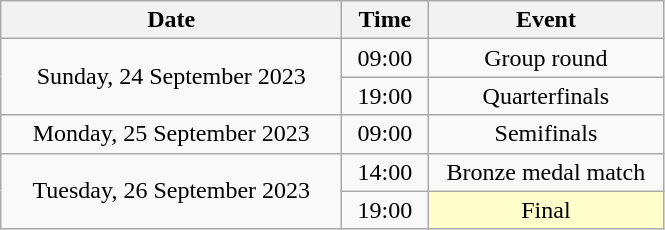<table class = "wikitable" style="text-align:center;">
<tr>
<th width=220>Date</th>
<th width=50>Time</th>
<th width=150>Event</th>
</tr>
<tr>
<td rowspan=2>Sunday, 24 September 2023</td>
<td>09:00</td>
<td>Group round</td>
</tr>
<tr>
<td>19:00</td>
<td>Quarterfinals</td>
</tr>
<tr>
<td>Monday, 25 September 2023</td>
<td>09:00</td>
<td>Semifinals</td>
</tr>
<tr>
<td rowspan=2>Tuesday, 26 September 2023</td>
<td>14:00</td>
<td>Bronze medal match</td>
</tr>
<tr>
<td>19:00</td>
<td style="background:#ffffcc;">Final</td>
</tr>
</table>
